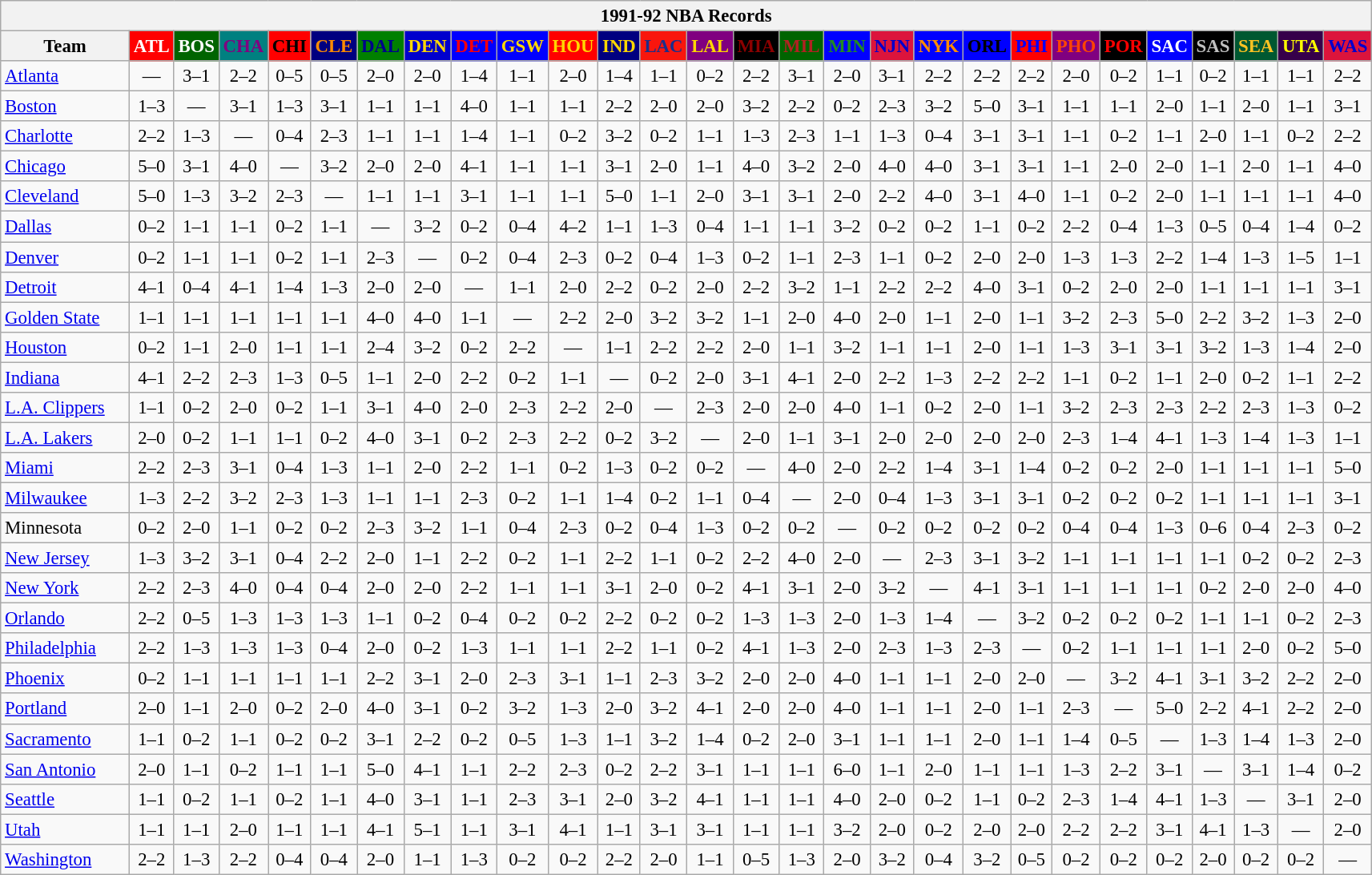<table class="wikitable" style="font-size:95%; text-align:center;">
<tr>
<th colspan=28>1991-92 NBA Records</th>
</tr>
<tr>
<th width=100>Team</th>
<th style="background:#FF0000;color:#FFFFFF;width=35">ATL</th>
<th style="background:#006400;color:#FFFFFF;width=35">BOS</th>
<th style="background:#008080;color:#800080;width=35">CHA</th>
<th style="background:#FF0000;color:#000000;width=35">CHI</th>
<th style="background:#000080;color:#FF8C00;width=35">CLE</th>
<th style="background:#008000;color:#00008B;width=35">DAL</th>
<th style="background:#0000CD;color:#FFD700;width=35">DEN</th>
<th style="background:#0000FF;color:#FF0000;width=35">DET</th>
<th style="background:#0000FF;color:#FFD700;width=35">GSW</th>
<th style="background:#FF0000;color:#FFD700;width=35">HOU</th>
<th style="background:#000080;color:#FFD700;width=35">IND</th>
<th style="background:#F9160D;color:#1A2E8B;width=35">LAC</th>
<th style="background:#800080;color:#FFD700;width=35">LAL</th>
<th style="background:#000000;color:#8B0000;width=35">MIA</th>
<th style="background:#006400;color:#B22222;width=35">MIL</th>
<th style="background:#0000FF;color:#228B22;width=35">MIN</th>
<th style="background:#DC143C;color:#0000CD;width=35">NJN</th>
<th style="background:#0000FF;color:#FF8C00;width=35">NYK</th>
<th style="background:#0000FF;color:#000000;width=35">ORL</th>
<th style="background:#FF0000;color:#0000FF;width=35">PHI</th>
<th style="background:#800080;color:#FF4500;width=35">PHO</th>
<th style="background:#000000;color:#FF0000;width=35">POR</th>
<th style="background:#0000FF;color:#FFFFFF;width=35">SAC</th>
<th style="background:#000000;color:#C0C0C0;width=35">SAS</th>
<th style="background:#005831;color:#FFC322;width=35">SEA</th>
<th style="background:#36004A;color:#FFFF00;width=35">UTA</th>
<th style="background:#DC143C;color:#0000CD;width=35">WAS</th>
</tr>
<tr>
<td style="text-align:left;"><a href='#'>Atlanta</a></td>
<td>—</td>
<td>3–1</td>
<td>2–2</td>
<td>0–5</td>
<td>0–5</td>
<td>2–0</td>
<td>2–0</td>
<td>1–4</td>
<td>1–1</td>
<td>2–0</td>
<td>1–4</td>
<td>1–1</td>
<td>0–2</td>
<td>2–2</td>
<td>3–1</td>
<td>2–0</td>
<td>3–1</td>
<td>2–2</td>
<td>2–2</td>
<td>2–2</td>
<td>2–0</td>
<td>0–2</td>
<td>1–1</td>
<td>0–2</td>
<td>1–1</td>
<td>1–1</td>
<td>2–2</td>
</tr>
<tr>
<td style="text-align:left;"><a href='#'>Boston</a></td>
<td>1–3</td>
<td>—</td>
<td>3–1</td>
<td>1–3</td>
<td>3–1</td>
<td>1–1</td>
<td>1–1</td>
<td>4–0</td>
<td>1–1</td>
<td>1–1</td>
<td>2–2</td>
<td>2–0</td>
<td>2–0</td>
<td>3–2</td>
<td>2–2</td>
<td>0–2</td>
<td>2–3</td>
<td>3–2</td>
<td>5–0</td>
<td>3–1</td>
<td>1–1</td>
<td>1–1</td>
<td>2–0</td>
<td>1–1</td>
<td>2–0</td>
<td>1–1</td>
<td>3–1</td>
</tr>
<tr>
<td style="text-align:left;"><a href='#'>Charlotte</a></td>
<td>2–2</td>
<td>1–3</td>
<td>—</td>
<td>0–4</td>
<td>2–3</td>
<td>1–1</td>
<td>1–1</td>
<td>1–4</td>
<td>1–1</td>
<td>0–2</td>
<td>3–2</td>
<td>0–2</td>
<td>1–1</td>
<td>1–3</td>
<td>2–3</td>
<td>1–1</td>
<td>1–3</td>
<td>0–4</td>
<td>3–1</td>
<td>3–1</td>
<td>1–1</td>
<td>0–2</td>
<td>1–1</td>
<td>2–0</td>
<td>1–1</td>
<td>0–2</td>
<td>2–2</td>
</tr>
<tr>
<td style="text-align:left;"><a href='#'>Chicago</a></td>
<td>5–0</td>
<td>3–1</td>
<td>4–0</td>
<td>—</td>
<td>3–2</td>
<td>2–0</td>
<td>2–0</td>
<td>4–1</td>
<td>1–1</td>
<td>1–1</td>
<td>3–1</td>
<td>2–0</td>
<td>1–1</td>
<td>4–0</td>
<td>3–2</td>
<td>2–0</td>
<td>4–0</td>
<td>4–0</td>
<td>3–1</td>
<td>3–1</td>
<td>1–1</td>
<td>2–0</td>
<td>2–0</td>
<td>1–1</td>
<td>2–0</td>
<td>1–1</td>
<td>4–0</td>
</tr>
<tr>
<td style="text-align:left;"><a href='#'>Cleveland</a></td>
<td>5–0</td>
<td>1–3</td>
<td>3–2</td>
<td>2–3</td>
<td>—</td>
<td>1–1</td>
<td>1–1</td>
<td>3–1</td>
<td>1–1</td>
<td>1–1</td>
<td>5–0</td>
<td>1–1</td>
<td>2–0</td>
<td>3–1</td>
<td>3–1</td>
<td>2–0</td>
<td>2–2</td>
<td>4–0</td>
<td>3–1</td>
<td>4–0</td>
<td>1–1</td>
<td>0–2</td>
<td>2–0</td>
<td>1–1</td>
<td>1–1</td>
<td>1–1</td>
<td>4–0</td>
</tr>
<tr>
<td style="text-align:left;"><a href='#'>Dallas</a></td>
<td>0–2</td>
<td>1–1</td>
<td>1–1</td>
<td>0–2</td>
<td>1–1</td>
<td>—</td>
<td>3–2</td>
<td>0–2</td>
<td>0–4</td>
<td>4–2</td>
<td>1–1</td>
<td>1–3</td>
<td>0–4</td>
<td>1–1</td>
<td>1–1</td>
<td>3–2</td>
<td>0–2</td>
<td>0–2</td>
<td>1–1</td>
<td>0–2</td>
<td>2–2</td>
<td>0–4</td>
<td>1–3</td>
<td>0–5</td>
<td>0–4</td>
<td>1–4</td>
<td>0–2</td>
</tr>
<tr>
<td style="text-align:left;"><a href='#'>Denver</a></td>
<td>0–2</td>
<td>1–1</td>
<td>1–1</td>
<td>0–2</td>
<td>1–1</td>
<td>2–3</td>
<td>—</td>
<td>0–2</td>
<td>0–4</td>
<td>2–3</td>
<td>0–2</td>
<td>0–4</td>
<td>1–3</td>
<td>0–2</td>
<td>1–1</td>
<td>2–3</td>
<td>1–1</td>
<td>0–2</td>
<td>2–0</td>
<td>2–0</td>
<td>1–3</td>
<td>1–3</td>
<td>2–2</td>
<td>1–4</td>
<td>1–3</td>
<td>1–5</td>
<td>1–1</td>
</tr>
<tr>
<td style="text-align:left;"><a href='#'>Detroit</a></td>
<td>4–1</td>
<td>0–4</td>
<td>4–1</td>
<td>1–4</td>
<td>1–3</td>
<td>2–0</td>
<td>2–0</td>
<td>—</td>
<td>1–1</td>
<td>2–0</td>
<td>2–2</td>
<td>0–2</td>
<td>2–0</td>
<td>2–2</td>
<td>3–2</td>
<td>1–1</td>
<td>2–2</td>
<td>2–2</td>
<td>4–0</td>
<td>3–1</td>
<td>0–2</td>
<td>2–0</td>
<td>2–0</td>
<td>1–1</td>
<td>1–1</td>
<td>1–1</td>
<td>3–1</td>
</tr>
<tr>
<td style="text-align:left;"><a href='#'>Golden State</a></td>
<td>1–1</td>
<td>1–1</td>
<td>1–1</td>
<td>1–1</td>
<td>1–1</td>
<td>4–0</td>
<td>4–0</td>
<td>1–1</td>
<td>—</td>
<td>2–2</td>
<td>2–0</td>
<td>3–2</td>
<td>3–2</td>
<td>1–1</td>
<td>2–0</td>
<td>4–0</td>
<td>2–0</td>
<td>1–1</td>
<td>2–0</td>
<td>1–1</td>
<td>3–2</td>
<td>2–3</td>
<td>5–0</td>
<td>2–2</td>
<td>3–2</td>
<td>1–3</td>
<td>2–0</td>
</tr>
<tr>
<td style="text-align:left;"><a href='#'>Houston</a></td>
<td>0–2</td>
<td>1–1</td>
<td>2–0</td>
<td>1–1</td>
<td>1–1</td>
<td>2–4</td>
<td>3–2</td>
<td>0–2</td>
<td>2–2</td>
<td>—</td>
<td>1–1</td>
<td>2–2</td>
<td>2–2</td>
<td>2–0</td>
<td>1–1</td>
<td>3–2</td>
<td>1–1</td>
<td>1–1</td>
<td>2–0</td>
<td>1–1</td>
<td>1–3</td>
<td>3–1</td>
<td>3–1</td>
<td>3–2</td>
<td>1–3</td>
<td>1–4</td>
<td>2–0</td>
</tr>
<tr>
<td style="text-align:left;"><a href='#'>Indiana</a></td>
<td>4–1</td>
<td>2–2</td>
<td>2–3</td>
<td>1–3</td>
<td>0–5</td>
<td>1–1</td>
<td>2–0</td>
<td>2–2</td>
<td>0–2</td>
<td>1–1</td>
<td>—</td>
<td>0–2</td>
<td>2–0</td>
<td>3–1</td>
<td>4–1</td>
<td>2–0</td>
<td>2–2</td>
<td>1–3</td>
<td>2–2</td>
<td>2–2</td>
<td>1–1</td>
<td>0–2</td>
<td>1–1</td>
<td>2–0</td>
<td>0–2</td>
<td>1–1</td>
<td>2–2</td>
</tr>
<tr>
<td style="text-align:left;"><a href='#'>L.A. Clippers</a></td>
<td>1–1</td>
<td>0–2</td>
<td>2–0</td>
<td>0–2</td>
<td>1–1</td>
<td>3–1</td>
<td>4–0</td>
<td>2–0</td>
<td>2–3</td>
<td>2–2</td>
<td>2–0</td>
<td>—</td>
<td>2–3</td>
<td>2–0</td>
<td>2–0</td>
<td>4–0</td>
<td>1–1</td>
<td>0–2</td>
<td>2–0</td>
<td>1–1</td>
<td>3–2</td>
<td>2–3</td>
<td>2–3</td>
<td>2–2</td>
<td>2–3</td>
<td>1–3</td>
<td>0–2</td>
</tr>
<tr>
<td style="text-align:left;"><a href='#'>L.A. Lakers</a></td>
<td>2–0</td>
<td>0–2</td>
<td>1–1</td>
<td>1–1</td>
<td>0–2</td>
<td>4–0</td>
<td>3–1</td>
<td>0–2</td>
<td>2–3</td>
<td>2–2</td>
<td>0–2</td>
<td>3–2</td>
<td>—</td>
<td>2–0</td>
<td>1–1</td>
<td>3–1</td>
<td>2–0</td>
<td>2–0</td>
<td>2–0</td>
<td>2–0</td>
<td>2–3</td>
<td>1–4</td>
<td>4–1</td>
<td>1–3</td>
<td>1–4</td>
<td>1–3</td>
<td>1–1</td>
</tr>
<tr>
<td style="text-align:left;"><a href='#'>Miami</a></td>
<td>2–2</td>
<td>2–3</td>
<td>3–1</td>
<td>0–4</td>
<td>1–3</td>
<td>1–1</td>
<td>2–0</td>
<td>2–2</td>
<td>1–1</td>
<td>0–2</td>
<td>1–3</td>
<td>0–2</td>
<td>0–2</td>
<td>—</td>
<td>4–0</td>
<td>2–0</td>
<td>2–2</td>
<td>1–4</td>
<td>3–1</td>
<td>1–4</td>
<td>0–2</td>
<td>0–2</td>
<td>2–0</td>
<td>1–1</td>
<td>1–1</td>
<td>1–1</td>
<td>5–0</td>
</tr>
<tr>
<td style="text-align:left;"><a href='#'>Milwaukee</a></td>
<td>1–3</td>
<td>2–2</td>
<td>3–2</td>
<td>2–3</td>
<td>1–3</td>
<td>1–1</td>
<td>1–1</td>
<td>2–3</td>
<td>0–2</td>
<td>1–1</td>
<td>1–4</td>
<td>0–2</td>
<td>1–1</td>
<td>0–4</td>
<td>—</td>
<td>2–0</td>
<td>0–4</td>
<td>1–3</td>
<td>3–1</td>
<td>3–1</td>
<td>0–2</td>
<td>0–2</td>
<td>0–2</td>
<td>1–1</td>
<td>1–1</td>
<td>1–1</td>
<td>3–1</td>
</tr>
<tr>
<td style="text-align:left;">Minnesota</td>
<td>0–2</td>
<td>2–0</td>
<td>1–1</td>
<td>0–2</td>
<td>0–2</td>
<td>2–3</td>
<td>3–2</td>
<td>1–1</td>
<td>0–4</td>
<td>2–3</td>
<td>0–2</td>
<td>0–4</td>
<td>1–3</td>
<td>0–2</td>
<td>0–2</td>
<td>—</td>
<td>0–2</td>
<td>0–2</td>
<td>0–2</td>
<td>0–2</td>
<td>0–4</td>
<td>0–4</td>
<td>1–3</td>
<td>0–6</td>
<td>0–4</td>
<td>2–3</td>
<td>0–2</td>
</tr>
<tr>
<td style="text-align:left;"><a href='#'>New Jersey</a></td>
<td>1–3</td>
<td>3–2</td>
<td>3–1</td>
<td>0–4</td>
<td>2–2</td>
<td>2–0</td>
<td>1–1</td>
<td>2–2</td>
<td>0–2</td>
<td>1–1</td>
<td>2–2</td>
<td>1–1</td>
<td>0–2</td>
<td>2–2</td>
<td>4–0</td>
<td>2–0</td>
<td>—</td>
<td>2–3</td>
<td>3–1</td>
<td>3–2</td>
<td>1–1</td>
<td>1–1</td>
<td>1–1</td>
<td>1–1</td>
<td>0–2</td>
<td>0–2</td>
<td>2–3</td>
</tr>
<tr>
<td style="text-align:left;"><a href='#'>New York</a></td>
<td>2–2</td>
<td>2–3</td>
<td>4–0</td>
<td>0–4</td>
<td>0–4</td>
<td>2–0</td>
<td>2–0</td>
<td>2–2</td>
<td>1–1</td>
<td>1–1</td>
<td>3–1</td>
<td>2–0</td>
<td>0–2</td>
<td>4–1</td>
<td>3–1</td>
<td>2–0</td>
<td>3–2</td>
<td>—</td>
<td>4–1</td>
<td>3–1</td>
<td>1–1</td>
<td>1–1</td>
<td>1–1</td>
<td>0–2</td>
<td>2–0</td>
<td>2–0</td>
<td>4–0</td>
</tr>
<tr>
<td style="text-align:left;"><a href='#'>Orlando</a></td>
<td>2–2</td>
<td>0–5</td>
<td>1–3</td>
<td>1–3</td>
<td>1–3</td>
<td>1–1</td>
<td>0–2</td>
<td>0–4</td>
<td>0–2</td>
<td>0–2</td>
<td>2–2</td>
<td>0–2</td>
<td>0–2</td>
<td>1–3</td>
<td>1–3</td>
<td>2–0</td>
<td>1–3</td>
<td>1–4</td>
<td>—</td>
<td>3–2</td>
<td>0–2</td>
<td>0–2</td>
<td>0–2</td>
<td>1–1</td>
<td>1–1</td>
<td>0–2</td>
<td>2–3</td>
</tr>
<tr>
<td style="text-align:left;"><a href='#'>Philadelphia</a></td>
<td>2–2</td>
<td>1–3</td>
<td>1–3</td>
<td>1–3</td>
<td>0–4</td>
<td>2–0</td>
<td>0–2</td>
<td>1–3</td>
<td>1–1</td>
<td>1–1</td>
<td>2–2</td>
<td>1–1</td>
<td>0–2</td>
<td>4–1</td>
<td>1–3</td>
<td>2–0</td>
<td>2–3</td>
<td>1–3</td>
<td>2–3</td>
<td>—</td>
<td>0–2</td>
<td>1–1</td>
<td>1–1</td>
<td>1–1</td>
<td>2–0</td>
<td>0–2</td>
<td>5–0</td>
</tr>
<tr>
<td style="text-align:left;"><a href='#'>Phoenix</a></td>
<td>0–2</td>
<td>1–1</td>
<td>1–1</td>
<td>1–1</td>
<td>1–1</td>
<td>2–2</td>
<td>3–1</td>
<td>2–0</td>
<td>2–3</td>
<td>3–1</td>
<td>1–1</td>
<td>2–3</td>
<td>3–2</td>
<td>2–0</td>
<td>2–0</td>
<td>4–0</td>
<td>1–1</td>
<td>1–1</td>
<td>2–0</td>
<td>2–0</td>
<td>—</td>
<td>3–2</td>
<td>4–1</td>
<td>3–1</td>
<td>3–2</td>
<td>2–2</td>
<td>2–0</td>
</tr>
<tr>
<td style="text-align:left;"><a href='#'>Portland</a></td>
<td>2–0</td>
<td>1–1</td>
<td>2–0</td>
<td>0–2</td>
<td>2–0</td>
<td>4–0</td>
<td>3–1</td>
<td>0–2</td>
<td>3–2</td>
<td>1–3</td>
<td>2–0</td>
<td>3–2</td>
<td>4–1</td>
<td>2–0</td>
<td>2–0</td>
<td>4–0</td>
<td>1–1</td>
<td>1–1</td>
<td>2–0</td>
<td>1–1</td>
<td>2–3</td>
<td>—</td>
<td>5–0</td>
<td>2–2</td>
<td>4–1</td>
<td>2–2</td>
<td>2–0</td>
</tr>
<tr>
<td style="text-align:left;"><a href='#'>Sacramento</a></td>
<td>1–1</td>
<td>0–2</td>
<td>1–1</td>
<td>0–2</td>
<td>0–2</td>
<td>3–1</td>
<td>2–2</td>
<td>0–2</td>
<td>0–5</td>
<td>1–3</td>
<td>1–1</td>
<td>3–2</td>
<td>1–4</td>
<td>0–2</td>
<td>2–0</td>
<td>3–1</td>
<td>1–1</td>
<td>1–1</td>
<td>2–0</td>
<td>1–1</td>
<td>1–4</td>
<td>0–5</td>
<td>—</td>
<td>1–3</td>
<td>1–4</td>
<td>1–3</td>
<td>2–0</td>
</tr>
<tr>
<td style="text-align:left;"><a href='#'>San Antonio</a></td>
<td>2–0</td>
<td>1–1</td>
<td>0–2</td>
<td>1–1</td>
<td>1–1</td>
<td>5–0</td>
<td>4–1</td>
<td>1–1</td>
<td>2–2</td>
<td>2–3</td>
<td>0–2</td>
<td>2–2</td>
<td>3–1</td>
<td>1–1</td>
<td>1–1</td>
<td>6–0</td>
<td>1–1</td>
<td>2–0</td>
<td>1–1</td>
<td>1–1</td>
<td>1–3</td>
<td>2–2</td>
<td>3–1</td>
<td>—</td>
<td>3–1</td>
<td>1–4</td>
<td>0–2</td>
</tr>
<tr>
<td style="text-align:left;"><a href='#'>Seattle</a></td>
<td>1–1</td>
<td>0–2</td>
<td>1–1</td>
<td>0–2</td>
<td>1–1</td>
<td>4–0</td>
<td>3–1</td>
<td>1–1</td>
<td>2–3</td>
<td>3–1</td>
<td>2–0</td>
<td>3–2</td>
<td>4–1</td>
<td>1–1</td>
<td>1–1</td>
<td>4–0</td>
<td>2–0</td>
<td>0–2</td>
<td>1–1</td>
<td>0–2</td>
<td>2–3</td>
<td>1–4</td>
<td>4–1</td>
<td>1–3</td>
<td>—</td>
<td>3–1</td>
<td>2–0</td>
</tr>
<tr>
<td style="text-align:left;"><a href='#'>Utah</a></td>
<td>1–1</td>
<td>1–1</td>
<td>2–0</td>
<td>1–1</td>
<td>1–1</td>
<td>4–1</td>
<td>5–1</td>
<td>1–1</td>
<td>3–1</td>
<td>4–1</td>
<td>1–1</td>
<td>3–1</td>
<td>3–1</td>
<td>1–1</td>
<td>1–1</td>
<td>3–2</td>
<td>2–0</td>
<td>0–2</td>
<td>2–0</td>
<td>2–0</td>
<td>2–2</td>
<td>2–2</td>
<td>3–1</td>
<td>4–1</td>
<td>1–3</td>
<td>—</td>
<td>2–0</td>
</tr>
<tr>
<td style="text-align:left;"><a href='#'>Washington</a></td>
<td>2–2</td>
<td>1–3</td>
<td>2–2</td>
<td>0–4</td>
<td>0–4</td>
<td>2–0</td>
<td>1–1</td>
<td>1–3</td>
<td>0–2</td>
<td>0–2</td>
<td>2–2</td>
<td>2–0</td>
<td>1–1</td>
<td>0–5</td>
<td>1–3</td>
<td>2–0</td>
<td>3–2</td>
<td>0–4</td>
<td>3–2</td>
<td>0–5</td>
<td>0–2</td>
<td>0–2</td>
<td>0–2</td>
<td>2–0</td>
<td>0–2</td>
<td>0–2</td>
<td>—</td>
</tr>
</table>
